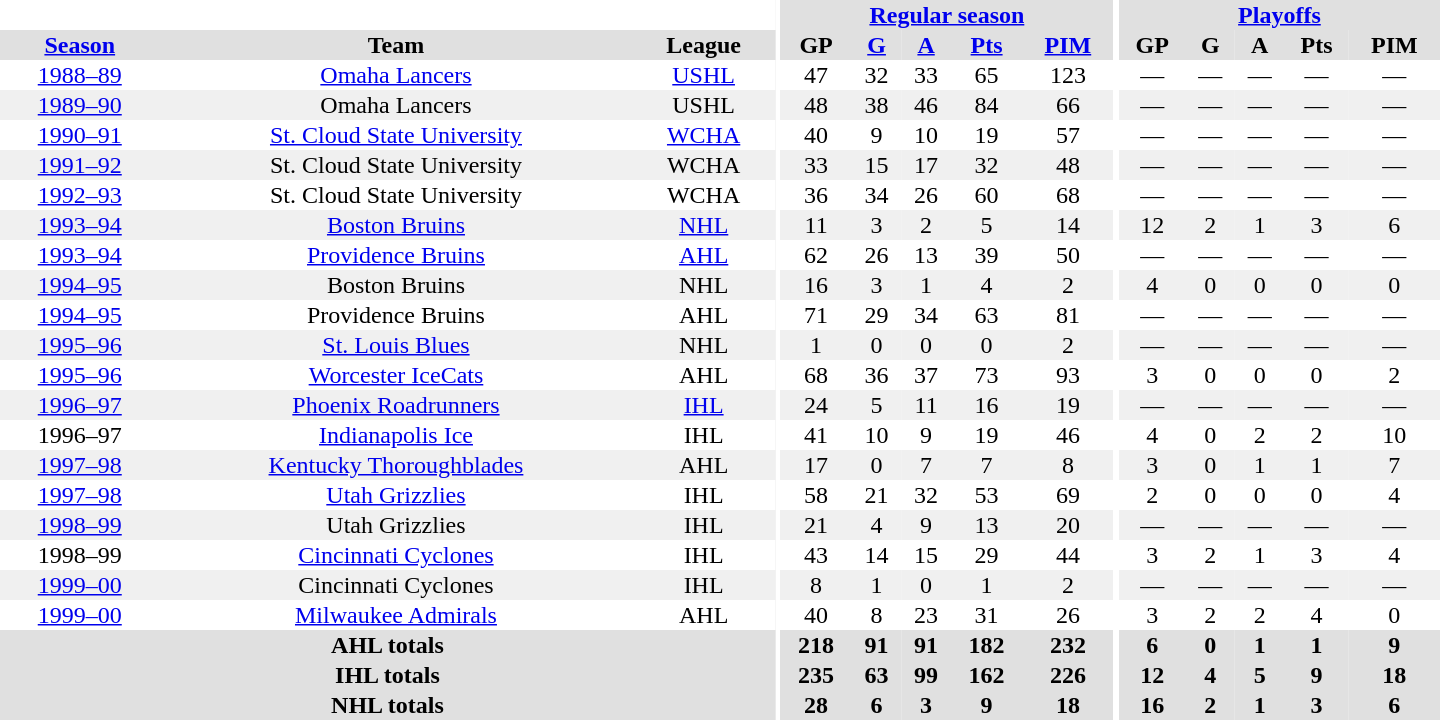<table border="0" cellpadding="1" cellspacing="0" style="text-align:center; width:60em">
<tr bgcolor="#e0e0e0">
<th colspan="3" bgcolor="#ffffff"></th>
<th rowspan="100" bgcolor="#ffffff"></th>
<th colspan="5"><a href='#'>Regular season</a></th>
<th rowspan="100" bgcolor="#ffffff"></th>
<th colspan="5"><a href='#'>Playoffs</a></th>
</tr>
<tr bgcolor="#e0e0e0">
<th><a href='#'>Season</a></th>
<th>Team</th>
<th>League</th>
<th>GP</th>
<th><a href='#'>G</a></th>
<th><a href='#'>A</a></th>
<th><a href='#'>Pts</a></th>
<th><a href='#'>PIM</a></th>
<th>GP</th>
<th>G</th>
<th>A</th>
<th>Pts</th>
<th>PIM</th>
</tr>
<tr>
<td><a href='#'>1988–89</a></td>
<td><a href='#'>Omaha Lancers</a></td>
<td><a href='#'>USHL</a></td>
<td>47</td>
<td>32</td>
<td>33</td>
<td>65</td>
<td>123</td>
<td>—</td>
<td>—</td>
<td>—</td>
<td>—</td>
<td>—</td>
</tr>
<tr bgcolor="#f0f0f0">
<td><a href='#'>1989–90</a></td>
<td>Omaha Lancers</td>
<td>USHL</td>
<td>48</td>
<td>38</td>
<td>46</td>
<td>84</td>
<td>66</td>
<td>—</td>
<td>—</td>
<td>—</td>
<td>—</td>
<td>—</td>
</tr>
<tr>
<td><a href='#'>1990–91</a></td>
<td><a href='#'>St. Cloud State University</a></td>
<td><a href='#'>WCHA</a></td>
<td>40</td>
<td>9</td>
<td>10</td>
<td>19</td>
<td>57</td>
<td>—</td>
<td>—</td>
<td>—</td>
<td>—</td>
<td>—</td>
</tr>
<tr bgcolor="#f0f0f0">
<td><a href='#'>1991–92</a></td>
<td>St. Cloud State University</td>
<td>WCHA</td>
<td>33</td>
<td>15</td>
<td>17</td>
<td>32</td>
<td>48</td>
<td>—</td>
<td>—</td>
<td>—</td>
<td>—</td>
<td>—</td>
</tr>
<tr>
<td><a href='#'>1992–93</a></td>
<td>St. Cloud State University</td>
<td>WCHA</td>
<td>36</td>
<td>34</td>
<td>26</td>
<td>60</td>
<td>68</td>
<td>—</td>
<td>—</td>
<td>—</td>
<td>—</td>
<td>—</td>
</tr>
<tr bgcolor="#f0f0f0">
<td><a href='#'>1993–94</a></td>
<td><a href='#'>Boston Bruins</a></td>
<td><a href='#'>NHL</a></td>
<td>11</td>
<td>3</td>
<td>2</td>
<td>5</td>
<td>14</td>
<td>12</td>
<td>2</td>
<td>1</td>
<td>3</td>
<td>6</td>
</tr>
<tr>
<td><a href='#'>1993–94</a></td>
<td><a href='#'>Providence Bruins</a></td>
<td><a href='#'>AHL</a></td>
<td>62</td>
<td>26</td>
<td>13</td>
<td>39</td>
<td>50</td>
<td>—</td>
<td>—</td>
<td>—</td>
<td>—</td>
<td>—</td>
</tr>
<tr bgcolor="#f0f0f0">
<td><a href='#'>1994–95</a></td>
<td>Boston Bruins</td>
<td>NHL</td>
<td>16</td>
<td>3</td>
<td>1</td>
<td>4</td>
<td>2</td>
<td>4</td>
<td>0</td>
<td>0</td>
<td>0</td>
<td>0</td>
</tr>
<tr>
<td><a href='#'>1994–95</a></td>
<td>Providence Bruins</td>
<td>AHL</td>
<td>71</td>
<td>29</td>
<td>34</td>
<td>63</td>
<td>81</td>
<td>—</td>
<td>—</td>
<td>—</td>
<td>—</td>
<td>—</td>
</tr>
<tr bgcolor="#f0f0f0">
<td><a href='#'>1995–96</a></td>
<td><a href='#'>St. Louis Blues</a></td>
<td>NHL</td>
<td>1</td>
<td>0</td>
<td>0</td>
<td>0</td>
<td>2</td>
<td>—</td>
<td>—</td>
<td>—</td>
<td>—</td>
<td>—</td>
</tr>
<tr>
<td><a href='#'>1995–96</a></td>
<td><a href='#'>Worcester IceCats</a></td>
<td>AHL</td>
<td>68</td>
<td>36</td>
<td>37</td>
<td>73</td>
<td>93</td>
<td>3</td>
<td>0</td>
<td>0</td>
<td>0</td>
<td>2</td>
</tr>
<tr bgcolor="#f0f0f0">
<td><a href='#'>1996–97</a></td>
<td><a href='#'>Phoenix Roadrunners</a></td>
<td><a href='#'>IHL</a></td>
<td>24</td>
<td>5</td>
<td>11</td>
<td>16</td>
<td>19</td>
<td>—</td>
<td>—</td>
<td>—</td>
<td>—</td>
<td>—</td>
</tr>
<tr>
<td>1996–97</td>
<td><a href='#'>Indianapolis Ice</a></td>
<td>IHL</td>
<td>41</td>
<td>10</td>
<td>9</td>
<td>19</td>
<td>46</td>
<td>4</td>
<td>0</td>
<td>2</td>
<td>2</td>
<td>10</td>
</tr>
<tr bgcolor="#f0f0f0">
<td><a href='#'>1997–98</a></td>
<td><a href='#'>Kentucky Thoroughblades</a></td>
<td>AHL</td>
<td>17</td>
<td>0</td>
<td>7</td>
<td>7</td>
<td>8</td>
<td>3</td>
<td>0</td>
<td>1</td>
<td>1</td>
<td>7</td>
</tr>
<tr>
<td><a href='#'>1997–98</a></td>
<td><a href='#'>Utah Grizzlies</a></td>
<td>IHL</td>
<td>58</td>
<td>21</td>
<td>32</td>
<td>53</td>
<td>69</td>
<td>2</td>
<td>0</td>
<td>0</td>
<td>0</td>
<td>4</td>
</tr>
<tr bgcolor="#f0f0f0">
<td><a href='#'>1998–99</a></td>
<td>Utah Grizzlies</td>
<td>IHL</td>
<td>21</td>
<td>4</td>
<td>9</td>
<td>13</td>
<td>20</td>
<td>—</td>
<td>—</td>
<td>—</td>
<td>—</td>
<td>—</td>
</tr>
<tr>
<td>1998–99</td>
<td><a href='#'>Cincinnati Cyclones</a></td>
<td>IHL</td>
<td>43</td>
<td>14</td>
<td>15</td>
<td>29</td>
<td>44</td>
<td>3</td>
<td>2</td>
<td>1</td>
<td>3</td>
<td>4</td>
</tr>
<tr bgcolor="#f0f0f0">
<td><a href='#'>1999–00</a></td>
<td>Cincinnati Cyclones</td>
<td>IHL</td>
<td>8</td>
<td>1</td>
<td>0</td>
<td>1</td>
<td>2</td>
<td>—</td>
<td>—</td>
<td>—</td>
<td>—</td>
<td>—</td>
</tr>
<tr>
<td><a href='#'>1999–00</a></td>
<td><a href='#'>Milwaukee Admirals</a></td>
<td>AHL</td>
<td>40</td>
<td>8</td>
<td>23</td>
<td>31</td>
<td>26</td>
<td>3</td>
<td>2</td>
<td>2</td>
<td>4</td>
<td>0</td>
</tr>
<tr bgcolor="#e0e0e0">
<th colspan="3">AHL totals</th>
<th>218</th>
<th>91</th>
<th>91</th>
<th>182</th>
<th>232</th>
<th>6</th>
<th>0</th>
<th>1</th>
<th>1</th>
<th>9</th>
</tr>
<tr bgcolor="#e0e0e0">
<th colspan="3">IHL totals</th>
<th>235</th>
<th>63</th>
<th>99</th>
<th>162</th>
<th>226</th>
<th>12</th>
<th>4</th>
<th>5</th>
<th>9</th>
<th>18</th>
</tr>
<tr bgcolor="#e0e0e0">
<th colspan="3">NHL totals</th>
<th>28</th>
<th>6</th>
<th>3</th>
<th>9</th>
<th>18</th>
<th>16</th>
<th>2</th>
<th>1</th>
<th>3</th>
<th>6</th>
</tr>
</table>
